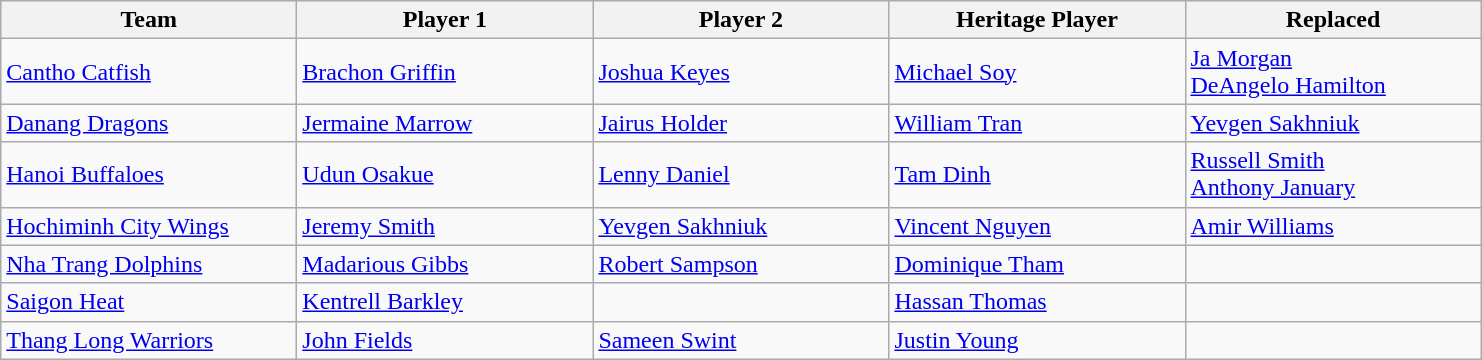<table class="wikitable">
<tr>
<th style="width:190px;">Team</th>
<th style="width:190px;">Player 1</th>
<th style="width:190px;">Player 2</th>
<th style="width:190px;">Heritage Player</th>
<th style="width:190px;">Replaced</th>
</tr>
<tr>
<td><a href='#'>Cantho Catfish</a></td>
<td> <a href='#'>Brachon Griffin</a></td>
<td> <a href='#'>Joshua Keyes</a></td>
<td> <a href='#'>Michael Soy</a></td>
<td> <a href='#'>Ja Morgan</a><br> <a href='#'>DeAngelo Hamilton</a></td>
</tr>
<tr>
<td><a href='#'>Danang Dragons</a></td>
<td> <a href='#'>Jermaine Marrow</a></td>
<td> <a href='#'>Jairus Holder</a></td>
<td> <a href='#'>William Tran</a></td>
<td> <a href='#'>Yevgen Sakhniuk</a></td>
</tr>
<tr>
<td><a href='#'>Hanoi Buffaloes</a></td>
<td> <a href='#'>Udun Osakue</a></td>
<td> <a href='#'>Lenny Daniel</a></td>
<td> <a href='#'>Tam Dinh</a></td>
<td> <a href='#'>Russell Smith</a><br> <a href='#'>Anthony January</a></td>
</tr>
<tr>
<td><a href='#'>Hochiminh City Wings</a></td>
<td> <a href='#'>Jeremy Smith</a></td>
<td> <a href='#'>Yevgen Sakhniuk</a></td>
<td> <a href='#'>Vincent Nguyen</a></td>
<td> <a href='#'>Amir Williams</a></td>
</tr>
<tr>
<td><a href='#'>Nha Trang Dolphins</a></td>
<td> <a href='#'>Madarious Gibbs</a></td>
<td> <a href='#'>Robert Sampson</a></td>
<td> <a href='#'>Dominique Tham</a></td>
<td></td>
</tr>
<tr>
<td><a href='#'>Saigon Heat</a></td>
<td> <a href='#'>Kentrell Barkley</a></td>
<td></td>
<td> <a href='#'>Hassan Thomas</a></td>
<td></td>
</tr>
<tr>
<td><a href='#'>Thang Long Warriors</a></td>
<td> <a href='#'>John Fields</a></td>
<td> <a href='#'>Sameen Swint</a></td>
<td> <a href='#'>Justin Young</a></td>
<td></td>
</tr>
</table>
